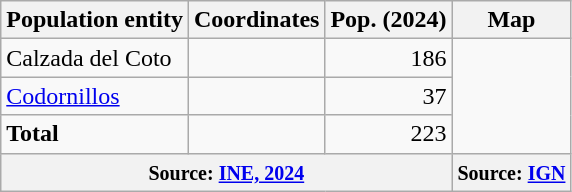<table class="wikitable" align="center">
<tr>
<th>Population entity</th>
<th>Coordinates</th>
<th>Pop. (2024)</th>
<th>Map</th>
</tr>
<tr>
<td>Calzada del Coto</td>
<td></td>
<td align="right">186</td>
<td rowspan="3"></td>
</tr>
<tr>
<td><a href='#'>Codornillos</a></td>
<td></td>
<td align="right">37</td>
</tr>
<tr>
<td><strong>Total</strong></td>
<td></td>
<td align="right">223</td>
</tr>
<tr>
<th colspan="3"><small>Source: <a href='#'>INE, 2024</a></small></th>
<th><small>Source: <a href='#'>IGN</a></small></th>
</tr>
</table>
